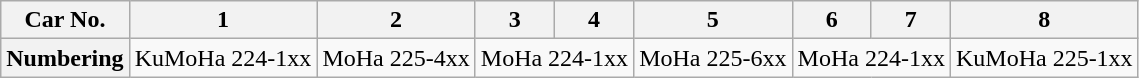<table class="wikitable">
<tr>
<th>Car No.</th>
<th>1</th>
<th>2</th>
<th>3</th>
<th>4</th>
<th>5</th>
<th>6</th>
<th>7</th>
<th>8</th>
</tr>
<tr>
<th>Numbering</th>
<td>KuMoHa 224-1xx</td>
<td>MoHa 225-4xx</td>
<td colspan="2">MoHa 224-1xx</td>
<td>MoHa 225-6xx</td>
<td colspan="2">MoHa 224-1xx</td>
<td>KuMoHa 225-1xx</td>
</tr>
</table>
